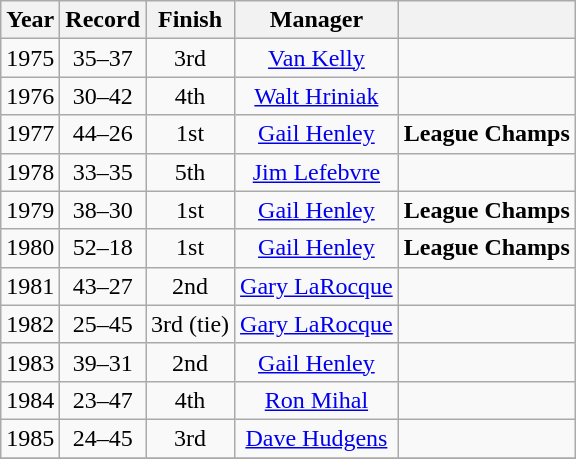<table class="wikitable" style="text-align:center">
<tr>
<th>Year</th>
<th>Record</th>
<th>Finish</th>
<th>Manager</th>
<th></th>
</tr>
<tr>
<td>1975</td>
<td>35–37</td>
<td>3rd</td>
<td><a href='#'>Van Kelly</a></td>
<td></td>
</tr>
<tr>
<td>1976</td>
<td>30–42</td>
<td>4th</td>
<td><a href='#'>Walt Hriniak</a></td>
<td></td>
</tr>
<tr>
<td>1977</td>
<td>44–26</td>
<td>1st</td>
<td><a href='#'>Gail Henley</a></td>
<td><strong>League Champs</strong></td>
</tr>
<tr>
<td>1978</td>
<td>33–35</td>
<td>5th</td>
<td><a href='#'>Jim Lefebvre</a></td>
<td></td>
</tr>
<tr>
<td>1979</td>
<td>38–30</td>
<td>1st</td>
<td><a href='#'>Gail Henley</a></td>
<td><strong>League Champs</strong></td>
</tr>
<tr>
<td>1980</td>
<td>52–18</td>
<td>1st</td>
<td><a href='#'>Gail Henley</a></td>
<td><strong>League Champs</strong></td>
</tr>
<tr>
<td>1981</td>
<td>43–27</td>
<td>2nd</td>
<td><a href='#'>Gary LaRocque</a></td>
<td></td>
</tr>
<tr>
<td>1982</td>
<td>25–45</td>
<td>3rd (tie)</td>
<td><a href='#'>Gary LaRocque</a></td>
<td></td>
</tr>
<tr>
<td>1983</td>
<td>39–31</td>
<td>2nd</td>
<td><a href='#'>Gail Henley</a></td>
<td></td>
</tr>
<tr>
<td>1984</td>
<td>23–47</td>
<td>4th</td>
<td><a href='#'>Ron Mihal</a></td>
<td></td>
</tr>
<tr>
<td>1985</td>
<td>24–45</td>
<td>3rd</td>
<td><a href='#'>Dave Hudgens</a></td>
<td></td>
</tr>
<tr>
</tr>
</table>
